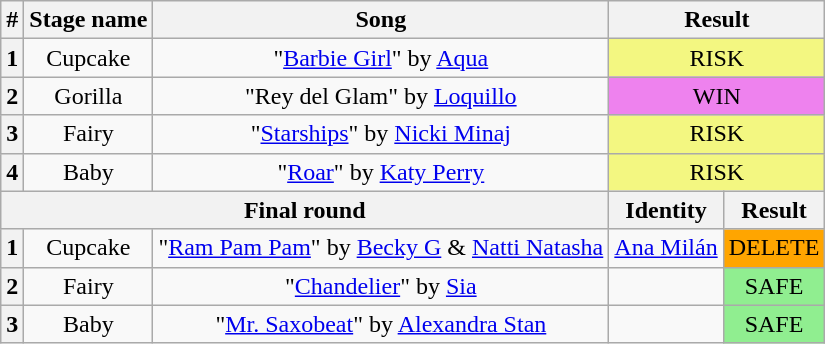<table class="wikitable plainrowheaders" style="text-align:center">
<tr>
<th>#</th>
<th>Stage name</th>
<th>Song</th>
<th colspan="2">Result</th>
</tr>
<tr>
<th>1</th>
<td>Cupcake</td>
<td>"<a href='#'>Barbie Girl</a>" by <a href='#'>Aqua</a></td>
<td colspan="2" bgcolor="#F3F781">RISK</td>
</tr>
<tr>
<th>2</th>
<td>Gorilla</td>
<td>"Rey del Glam" by <a href='#'>Loquillo</a></td>
<td colspan="2" bgcolor="violet">WIN</td>
</tr>
<tr>
<th>3</th>
<td>Fairy</td>
<td>"<a href='#'>Starships</a>" by <a href='#'>Nicki Minaj</a></td>
<td colspan="2" bgcolor="#F3F781">RISK</td>
</tr>
<tr>
<th>4</th>
<td>Baby</td>
<td>"<a href='#'>Roar</a>" by <a href='#'>Katy Perry</a></td>
<td colspan="2" bgcolor="#F3F781">RISK</td>
</tr>
<tr>
<th colspan="3">Final round</th>
<th>Identity</th>
<th>Result</th>
</tr>
<tr>
<th>1</th>
<td>Cupcake</td>
<td>"<a href='#'>Ram Pam Pam</a>" by <a href='#'>Becky G</a> & <a href='#'>Natti Natasha</a></td>
<td><a href='#'>Ana Milán</a></td>
<td bgcolor="orange">DELETE</td>
</tr>
<tr>
<th>2</th>
<td>Fairy</td>
<td>"<a href='#'>Chandelier</a>" by <a href='#'>Sia</a></td>
<td></td>
<td bgcolor="lightgreen">SAFE</td>
</tr>
<tr>
<th>3</th>
<td>Baby</td>
<td>"<a href='#'>Mr. Saxobeat</a>" by <a href='#'>Alexandra Stan</a></td>
<td></td>
<td bgcolor="lightgreen">SAFE</td>
</tr>
</table>
